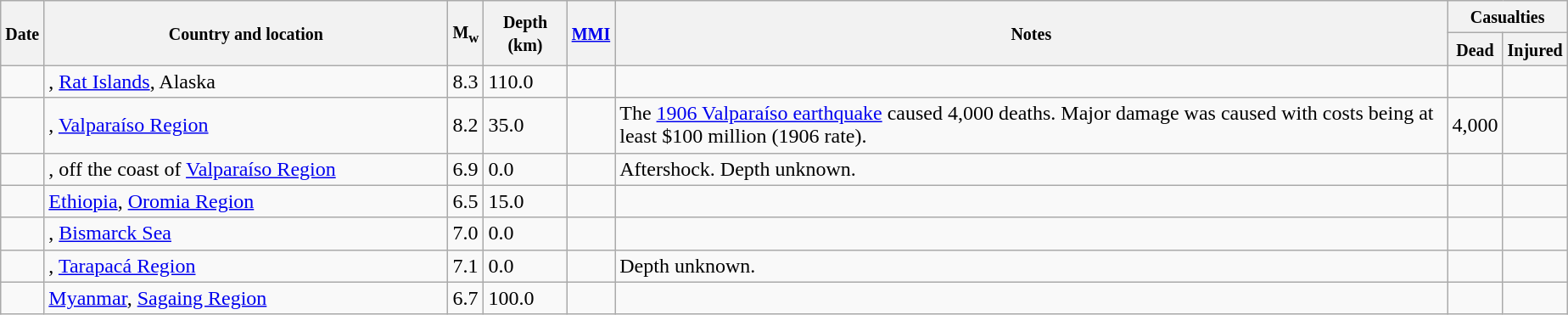<table class="wikitable sortable sort-under" style="border:1px black; margin-left:1em;">
<tr>
<th rowspan="2"><small>Date</small></th>
<th rowspan="2" style="width: 310px"><small>Country and location</small></th>
<th rowspan="2"><small>M<sub>w</sub></small></th>
<th rowspan="2"><small>Depth (km)</small></th>
<th rowspan="2"><small><a href='#'>MMI</a></small></th>
<th rowspan="2" class="unsortable"><small>Notes</small></th>
<th colspan="2"><small>Casualties</small></th>
</tr>
<tr>
<th><small>Dead</small></th>
<th><small>Injured</small></th>
</tr>
<tr>
<td></td>
<td>, <a href='#'>Rat Islands</a>, Alaska</td>
<td>8.3</td>
<td>110.0</td>
<td></td>
<td></td>
<td></td>
<td></td>
</tr>
<tr>
<td></td>
<td>, <a href='#'>Valparaíso Region</a></td>
<td>8.2</td>
<td>35.0</td>
<td></td>
<td>The <a href='#'>1906 Valparaíso earthquake</a> caused 4,000 deaths. Major damage was caused with costs being at least $100 million (1906 rate).</td>
<td>4,000</td>
<td></td>
</tr>
<tr>
<td></td>
<td>, off the coast of <a href='#'>Valparaíso Region</a></td>
<td>6.9</td>
<td>0.0</td>
<td></td>
<td>Aftershock. Depth unknown.</td>
<td></td>
<td></td>
</tr>
<tr>
<td></td>
<td> <a href='#'>Ethiopia</a>, <a href='#'>Oromia Region</a></td>
<td>6.5</td>
<td>15.0</td>
<td></td>
<td></td>
<td></td>
<td></td>
</tr>
<tr>
<td></td>
<td>, <a href='#'>Bismarck Sea</a></td>
<td>7.0</td>
<td>0.0</td>
<td></td>
<td></td>
<td></td>
<td></td>
</tr>
<tr>
<td></td>
<td>, <a href='#'>Tarapacá Region</a></td>
<td>7.1</td>
<td>0.0</td>
<td></td>
<td>Depth unknown.</td>
<td></td>
<td></td>
</tr>
<tr>
<td></td>
<td> <a href='#'>Myanmar</a>, <a href='#'>Sagaing Region</a></td>
<td>6.7</td>
<td>100.0</td>
<td></td>
<td></td>
<td></td>
<td></td>
</tr>
</table>
